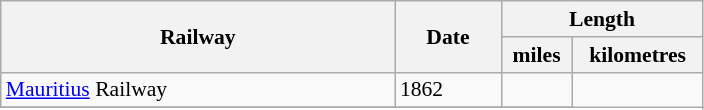<table class="wikitable" style="font-size: 90%;">
<tr>
<th rowspan=2 style="width:256px">Railway</th>
<th rowspan=2 style="width:64px">Date</th>
<th colspan=2 style="width:128px">Length</th>
</tr>
<tr>
<th>miles</th>
<th>kilometres</th>
</tr>
<tr>
<td><a href='#'>Mauritius</a> Railway</td>
<td>1862</td>
<td></td>
</tr>
<tr>
</tr>
</table>
